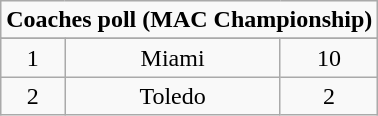<table class="wikitable">
<tr align="center">
<td align="center" Colspan="3"><strong>Coaches poll (MAC Championship)</strong></td>
</tr>
<tr align="center">
</tr>
<tr align="center">
<td>1</td>
<td>Miami</td>
<td>10</td>
</tr>
<tr align="center">
<td>2</td>
<td>Toledo</td>
<td>2</td>
</tr>
</table>
